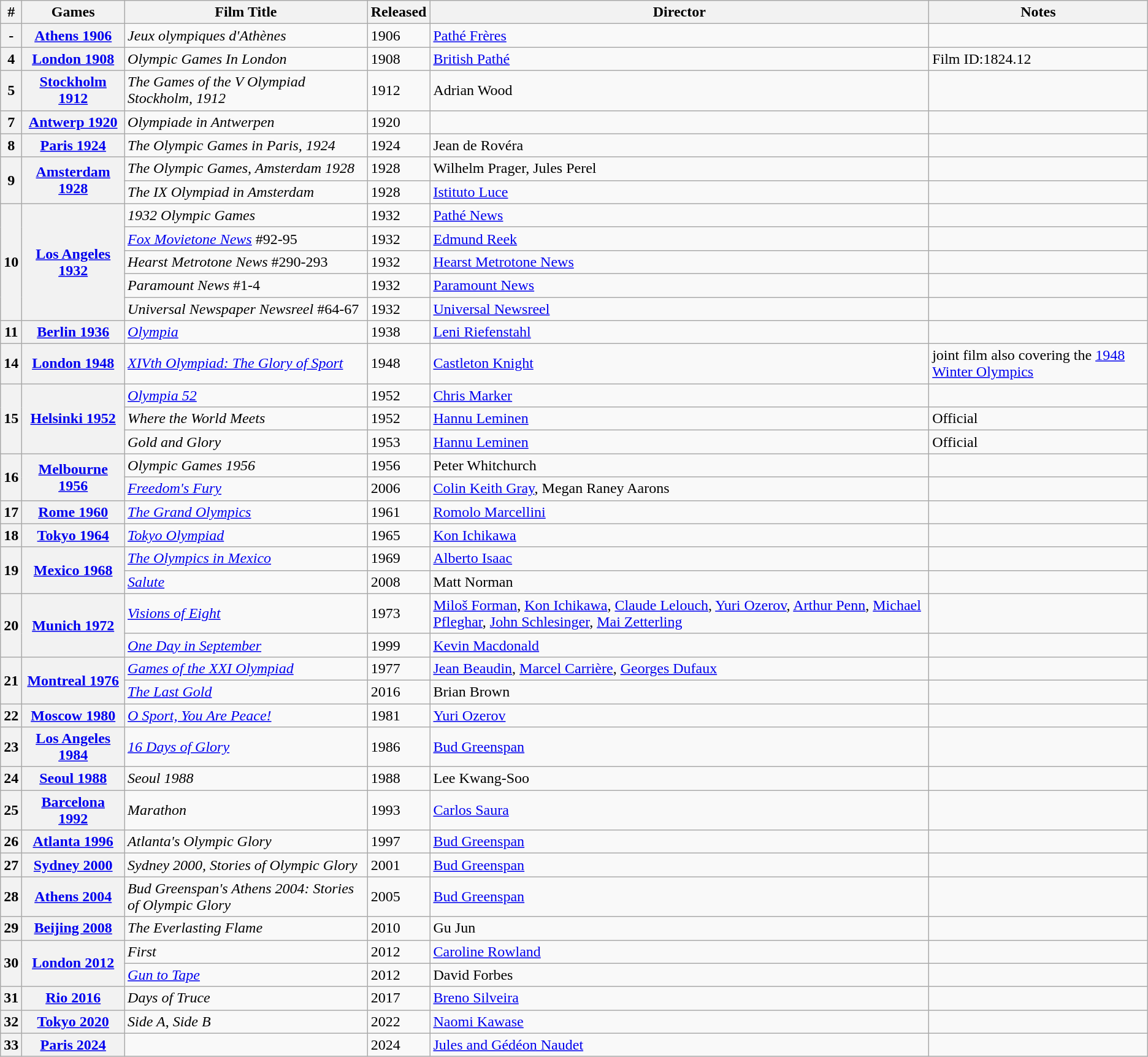<table class="wikitable">
<tr>
<th>#</th>
<th>Games</th>
<th>Film Title</th>
<th>Released</th>
<th>Director</th>
<th>Notes</th>
</tr>
<tr>
<th rowspan="1">-</th>
<th rowspan="1"><a href='#'>Athens 1906</a></th>
<td><em>Jeux olympiques d'Athènes</em></td>
<td>1906</td>
<td><a href='#'>Pathé Frères</a></td>
<td></td>
</tr>
<tr>
<th rowspan="1">4</th>
<th rowspan="1"><a href='#'>London 1908</a></th>
<td><em>Olympic Games In London</em></td>
<td>1908</td>
<td><a href='#'>British Pathé</a></td>
<td> Film ID:1824.12</td>
</tr>
<tr>
<th rowspan="1">5</th>
<th rowspan="1"><a href='#'>Stockholm 1912</a></th>
<td><em>The Games of the V Olympiad Stockholm, 1912</em></td>
<td>1912</td>
<td>Adrian Wood</td>
<td></td>
</tr>
<tr>
<th rowspan="1">7</th>
<th rowspan="1"><a href='#'>Antwerp 1920</a></th>
<td><em>Olympiade in Antwerpen</em></td>
<td>1920</td>
<td></td>
<td></td>
</tr>
<tr>
<th rowspan="1">8</th>
<th rowspan="1"><a href='#'>Paris 1924</a></th>
<td><em>The Olympic Games in Paris, 1924</em></td>
<td>1924</td>
<td>Jean de Rovéra</td>
<td></td>
</tr>
<tr>
<th rowspan="2">9</th>
<th rowspan="2"><a href='#'>Amsterdam 1928</a></th>
<td><em>The Olympic Games, Amsterdam 1928</em></td>
<td>1928</td>
<td>Wilhelm Prager, Jules Perel</td>
<td></td>
</tr>
<tr>
<td><em>The IX Olympiad in Amsterdam</em></td>
<td>1928</td>
<td><a href='#'>Istituto Luce</a></td>
<td></td>
</tr>
<tr>
<th rowspan="5">10</th>
<th rowspan="5"><a href='#'>Los Angeles 1932</a></th>
<td><em>1932 Olympic Games</em></td>
<td>1932</td>
<td><a href='#'>Pathé News</a></td>
<td></td>
</tr>
<tr>
<td><em><a href='#'>Fox Movietone News</a></em> #92-95</td>
<td>1932</td>
<td><a href='#'>Edmund Reek</a></td>
<td></td>
</tr>
<tr>
<td><em>Hearst Metrotone News</em> #290-293</td>
<td>1932</td>
<td><a href='#'>Hearst Metrotone News</a></td>
<td></td>
</tr>
<tr>
<td><em>Paramount News</em> #1-4</td>
<td>1932</td>
<td><a href='#'>Paramount News</a></td>
<td></td>
</tr>
<tr>
<td><em>Universal Newspaper Newsreel</em> #64-67</td>
<td>1932</td>
<td><a href='#'>Universal Newsreel</a></td>
<td></td>
</tr>
<tr>
<th rowspan="1">11</th>
<th rowspan="1"><a href='#'>Berlin 1936</a></th>
<td><em><a href='#'>Olympia</a></em></td>
<td>1938</td>
<td><a href='#'>Leni Riefenstahl</a></td>
<td></td>
</tr>
<tr>
<th rowspan="1">14</th>
<th rowspan="1"><a href='#'>London 1948</a></th>
<td><em><a href='#'>XIVth Olympiad: The Glory of Sport</a></em></td>
<td>1948</td>
<td><a href='#'>Castleton Knight</a></td>
<td> joint film also covering the <a href='#'>1948 Winter Olympics</a></td>
</tr>
<tr>
<th rowspan="3">15</th>
<th rowspan="3"><a href='#'>Helsinki 1952</a></th>
<td><em><a href='#'>Olympia 52</a></em></td>
<td>1952</td>
<td><a href='#'>Chris Marker</a></td>
<td></td>
</tr>
<tr>
<td><em>Where the World Meets</em></td>
<td>1952</td>
<td><a href='#'>Hannu Leminen</a></td>
<td>Official</td>
</tr>
<tr>
<td><em>Gold and Glory</em></td>
<td>1953</td>
<td><a href='#'>Hannu Leminen</a></td>
<td>Official</td>
</tr>
<tr>
<th rowspan="2">16</th>
<th rowspan="2"><a href='#'>Melbourne 1956</a></th>
<td><em>Olympic Games 1956</em></td>
<td>1956</td>
<td>Peter Whitchurch</td>
<td></td>
</tr>
<tr>
<td><em><a href='#'>Freedom's Fury</a></em></td>
<td>2006</td>
<td><a href='#'>Colin Keith Gray</a>, Megan Raney Aarons</td>
<td></td>
</tr>
<tr>
<th rowspan="1">17</th>
<th rowspan="1"><a href='#'>Rome 1960</a></th>
<td><em><a href='#'>The Grand Olympics</a></em></td>
<td>1961</td>
<td><a href='#'>Romolo Marcellini</a></td>
<td></td>
</tr>
<tr>
<th rowspan="1">18</th>
<th rowspan="1"><a href='#'>Tokyo 1964</a></th>
<td><em><a href='#'>Tokyo Olympiad</a></em></td>
<td>1965</td>
<td><a href='#'>Kon Ichikawa</a></td>
<td></td>
</tr>
<tr>
<th rowspan="2">19</th>
<th rowspan="2"><a href='#'>Mexico 1968</a></th>
<td><em><a href='#'>The Olympics in Mexico</a></em></td>
<td>1969</td>
<td><a href='#'>Alberto Isaac</a></td>
<td></td>
</tr>
<tr>
<td><em><a href='#'>Salute</a></em></td>
<td>2008</td>
<td>Matt Norman</td>
<td></td>
</tr>
<tr>
<th rowspan="2">20</th>
<th rowspan="2"><a href='#'>Munich 1972</a></th>
<td><em><a href='#'>Visions of Eight</a></em></td>
<td>1973</td>
<td><a href='#'>Miloš Forman</a>, <a href='#'>Kon Ichikawa</a>, <a href='#'>Claude Lelouch</a>, <a href='#'>Yuri Ozerov</a>, <a href='#'>Arthur Penn</a>, <a href='#'>Michael Pfleghar</a>, <a href='#'>John Schlesinger</a>, <a href='#'>Mai Zetterling</a></td>
<td></td>
</tr>
<tr>
<td><em><a href='#'>One Day in September</a></em></td>
<td>1999</td>
<td><a href='#'>Kevin Macdonald</a></td>
<td></td>
</tr>
<tr>
<th rowspan="2">21</th>
<th rowspan="2"><a href='#'>Montreal 1976</a></th>
<td><em><a href='#'>Games of the XXI Olympiad</a></em></td>
<td>1977</td>
<td><a href='#'>Jean Beaudin</a>, <a href='#'>Marcel Carrière</a>, <a href='#'>Georges Dufaux</a></td>
<td></td>
</tr>
<tr>
<td><em><a href='#'>The Last Gold</a></em></td>
<td>2016</td>
<td>Brian Brown</td>
<td></td>
</tr>
<tr>
<th rowspan="1">22</th>
<th rowspan="1"><a href='#'>Moscow 1980</a></th>
<td><em><a href='#'>O Sport, You Are Peace!</a></em></td>
<td>1981</td>
<td><a href='#'>Yuri Ozerov</a></td>
<td></td>
</tr>
<tr>
<th rowspan="1">23</th>
<th rowspan="1"><a href='#'>Los Angeles 1984</a></th>
<td><em><a href='#'>16 Days of Glory</a></em></td>
<td>1986</td>
<td><a href='#'>Bud Greenspan</a></td>
<td></td>
</tr>
<tr>
<th rowspan="1">24</th>
<th rowspan="1"><a href='#'>Seoul 1988</a></th>
<td><em>Seoul 1988</em></td>
<td>1988</td>
<td>Lee Kwang-Soo</td>
<td></td>
</tr>
<tr>
<th rowspan="1">25</th>
<th rowspan="1"><a href='#'>Barcelona 1992</a></th>
<td><em>Marathon</em></td>
<td>1993</td>
<td><a href='#'>Carlos Saura</a></td>
<td></td>
</tr>
<tr>
<th rowspan="1">26</th>
<th rowspan="1"><a href='#'>Atlanta 1996</a></th>
<td><em>Atlanta's Olympic Glory</em></td>
<td>1997</td>
<td><a href='#'>Bud Greenspan</a></td>
<td></td>
</tr>
<tr>
<th rowspan="1">27</th>
<th rowspan="1"><a href='#'>Sydney 2000</a></th>
<td><em>Sydney 2000, Stories of Olympic Glory</em></td>
<td>2001</td>
<td><a href='#'>Bud Greenspan</a></td>
<td></td>
</tr>
<tr>
<th rowspan="1">28</th>
<th rowspan="1"><a href='#'>Athens 2004</a></th>
<td><em>Bud Greenspan's Athens 2004: Stories of Olympic Glory</em></td>
<td>2005</td>
<td><a href='#'>Bud Greenspan</a></td>
<td></td>
</tr>
<tr>
<th rowspan="1">29</th>
<th rowspan="1"><a href='#'>Beijing 2008</a></th>
<td><em>The Everlasting Flame</em></td>
<td>2010</td>
<td>Gu Jun</td>
<td></td>
</tr>
<tr>
<th rowspan="2">30</th>
<th rowspan="2"><a href='#'>London 2012</a></th>
<td><em>First</em></td>
<td>2012</td>
<td><a href='#'>Caroline Rowland</a></td>
<td></td>
</tr>
<tr>
<td><em><a href='#'>Gun to Tape</a></em></td>
<td>2012</td>
<td>David Forbes</td>
<td></td>
</tr>
<tr>
<th rowspan="1">31</th>
<th rowspan="1"><a href='#'>Rio 2016</a></th>
<td><em>Days of Truce</em></td>
<td>2017</td>
<td><a href='#'>Breno Silveira</a></td>
<td></td>
</tr>
<tr>
<th rowspan="1">32</th>
<th rowspan="1"><a href='#'>Tokyo 2020</a></th>
<td><em>Side A</em>, <em>Side B</em></td>
<td>2022</td>
<td><a href='#'>Naomi Kawase</a></td>
<td></td>
</tr>
<tr>
<th rowspan="1">33</th>
<th rowspan="1"><a href='#'>Paris 2024</a></th>
<td></td>
<td>2024</td>
<td><a href='#'>Jules and Gédéon Naudet</a></td>
<td></td>
</tr>
</table>
